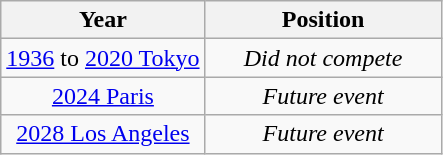<table class="wikitable" style="text-align: center;">
<tr>
<th>Year</th>
<th width="150">Position</th>
</tr>
<tr>
<td style="text-align: middle;"><a href='#'>1936</a> to  <a href='#'>2020 Tokyo</a></td>
<td><em>Did not compete</em></td>
</tr>
<tr>
<td> <a href='#'>2024 Paris</a></td>
<td><em>Future event</em></td>
</tr>
<tr>
<td> <a href='#'>2028 Los Angeles</a></td>
<td><em>Future event</em></td>
</tr>
</table>
